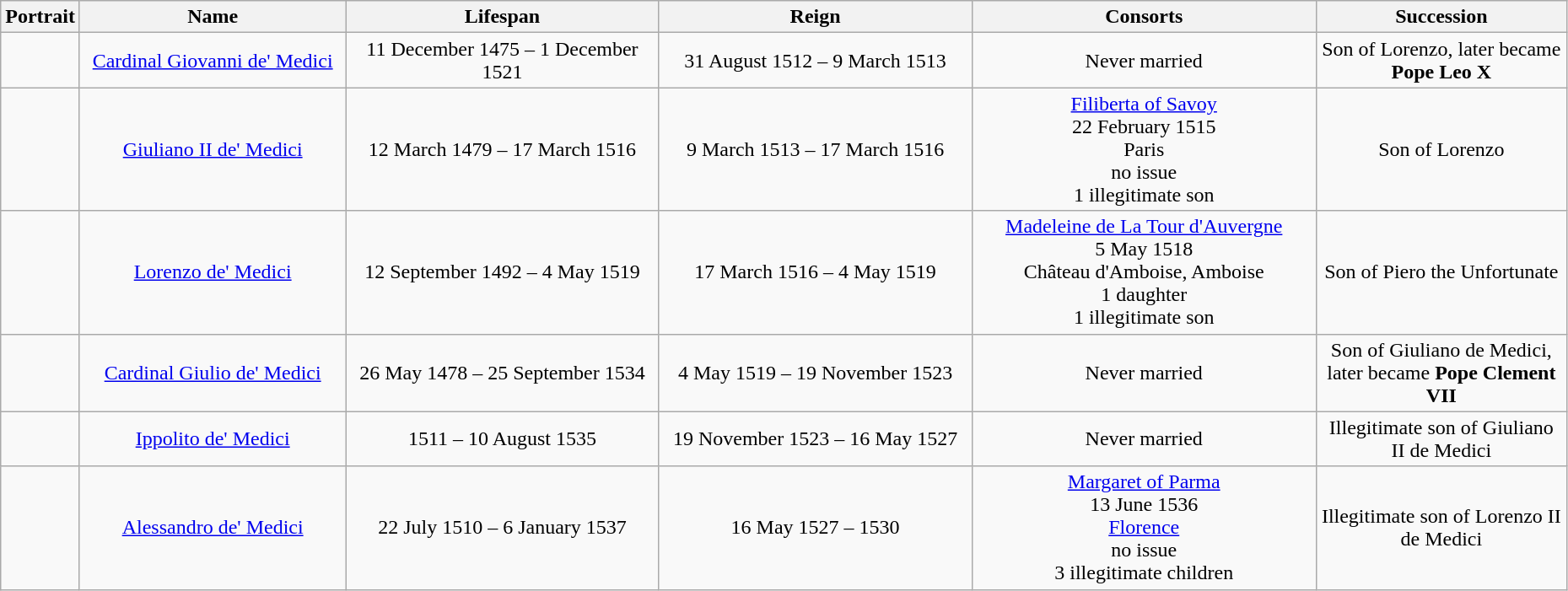<table width=98% class="wikitable" style="text-align:center;">
<tr>
<th width="5%">Portrait</th>
<th width="17%">Name</th>
<th width="20%">Lifespan</th>
<th width="20%">Reign</th>
<th width="22%">Consorts</th>
<th width="28%">Succession</th>
</tr>
<tr>
<td></td>
<td><a href='#'>Cardinal Giovanni de' Medici</a></td>
<td>11 December 1475 – 1 December 1521</td>
<td>31 August 1512 – 9 March 1513</td>
<td>Never married</td>
<td>Son of Lorenzo, later became <strong>Pope Leo X</strong></td>
</tr>
<tr>
<td></td>
<td><a href='#'>Giuliano II de' Medici</a></td>
<td>12 March 1479 – 17 March 1516</td>
<td>9 March 1513 – 17 March 1516</td>
<td><a href='#'>Filiberta of Savoy</a><br>22 February 1515<br>Paris<br>no issue<br>1 illegitimate son</td>
<td>Son of Lorenzo</td>
</tr>
<tr>
<td></td>
<td><a href='#'>Lorenzo de' Medici</a></td>
<td>12 September 1492 – 4 May 1519</td>
<td>17 March 1516 – 4 May 1519</td>
<td><a href='#'>Madeleine de La Tour d'Auvergne</a><br>5 May 1518<br>Château d'Amboise, Amboise<br>1 daughter<br>1 illegitimate son</td>
<td>Son of Piero the Unfortunate</td>
</tr>
<tr>
<td></td>
<td><a href='#'>Cardinal Giulio de' Medici</a></td>
<td>26 May 1478 – 25 September 1534</td>
<td>4 May 1519 – 19 November 1523</td>
<td>Never married</td>
<td>Son of Giuliano de Medici, later became <strong>Pope Clement VII</strong></td>
</tr>
<tr>
<td></td>
<td><a href='#'>Ippolito de' Medici</a></td>
<td>1511 – 10 August 1535</td>
<td>19 November 1523 – 16 May 1527</td>
<td>Never married</td>
<td>Illegitimate son of Giuliano II de Medici</td>
</tr>
<tr>
<td></td>
<td><a href='#'>Alessandro de' Medici</a></td>
<td>22 July 1510 – 6 January 1537</td>
<td>16 May 1527 – 1530</td>
<td><a href='#'>Margaret of Parma</a><br>13 June 1536<br><a href='#'>Florence</a><br>no issue<br>3 illegitimate children</td>
<td>Illegitimate son of Lorenzo II de Medici</td>
</tr>
</table>
